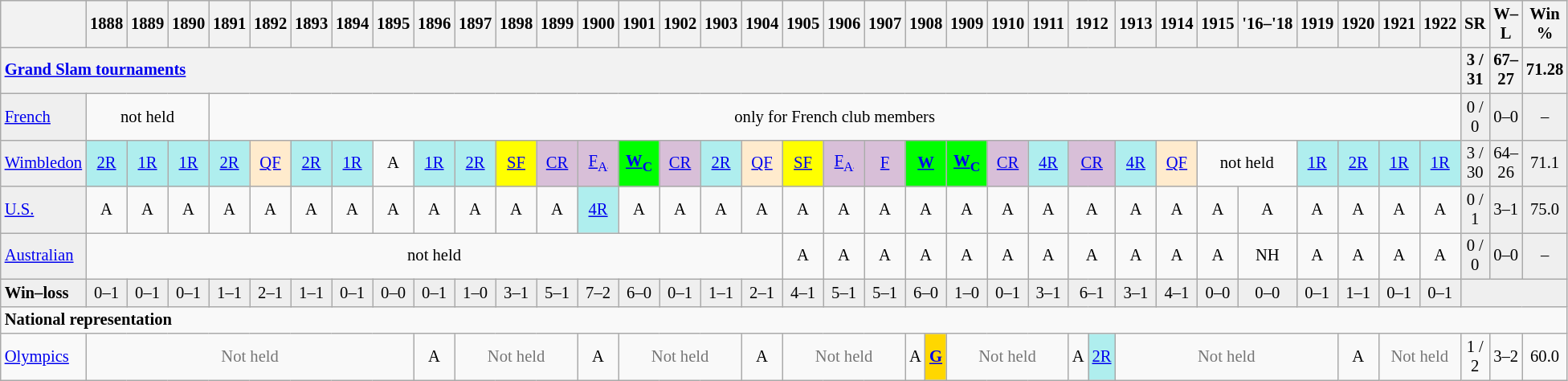<table class="wikitable nowrap" style=font-size:86%;text-align:center>
<tr style="background:#efefef;">
<th style="width:70px;"></th>
<th>1888</th>
<th>1889</th>
<th>1890</th>
<th>1891</th>
<th>1892</th>
<th>1893</th>
<th>1894</th>
<th>1895</th>
<th>1896</th>
<th>1897</th>
<th>1898</th>
<th>1899</th>
<th>1900</th>
<th>1901</th>
<th>1902</th>
<th>1903</th>
<th>1904</th>
<th>1905</th>
<th>1906</th>
<th>1907</th>
<th colspan=2>1908</th>
<th>1909</th>
<th>1910</th>
<th>1911</th>
<th colspan=2>1912</th>
<th>1913</th>
<th>1914</th>
<th>1915</th>
<th>'16–'18</th>
<th>1919</th>
<th>1920</th>
<th>1921</th>
<th>1922</th>
<th style="width:40px;">SR</th>
<th style="width:40px;">W–L</th>
<th style="width:40px;">Win %</th>
</tr>
<tr>
<th style="text-align:left;" colspan=36><a href='#'>Grand Slam tournaments</a></th>
<th>3 / 31</th>
<th>67–27</th>
<th>71.28</th>
</tr>
<tr>
<td style="text-align:left;" bgcolor=efefef><a href='#'>French</a></td>
<td colspan=3>not held</td>
<td colspan=32>only for French club members</td>
<td bgcolor=efefef>0 / 0</td>
<td bgcolor=efefef>0–0</td>
<td bgcolor=efefef>–</td>
</tr>
<tr>
<td style="text-align:left;" bgcolor=efefef><a href='#'>Wimbledon</a></td>
<td bgcolor=afeeee><a href='#'>2R</a></td>
<td bgcolor=afeeee><a href='#'>1R</a></td>
<td bgcolor=afeeee><a href='#'>1R</a></td>
<td bgcolor=afeeee><a href='#'>2R</a></td>
<td bgcolor=ffebcd><a href='#'>QF</a></td>
<td bgcolor=afeeee><a href='#'>2R</a></td>
<td bgcolor=afeeee><a href='#'>1R</a></td>
<td>A</td>
<td bgcolor=afeeee><a href='#'>1R</a></td>
<td bgcolor=afeeee><a href='#'>2R</a></td>
<td bgcolor=yellow><a href='#'>SF</a></td>
<td bgcolor=thistle><a href='#'>CR</a></td>
<td bgcolor=thistle><a href='#'>F<sub>A</sub></a></td>
<td bgcolor=lime><strong><a href='#'>W<sub>C</sub></a></strong></td>
<td bgcolor=thistle><a href='#'>CR</a></td>
<td bgcolor=afeeee><a href='#'>2R</a></td>
<td bgcolor=ffebcd><a href='#'>QF</a></td>
<td bgcolor=yellow><a href='#'>SF</a></td>
<td bgcolor=thistle><a href='#'>F<sub>A</sub></a></td>
<td bgcolor=thistle><a href='#'>F</a></td>
<td colspan=2 bgcolor=lime><strong><a href='#'>W</a></strong></td>
<td bgcolor=lime><strong><a href='#'>W<sub>C</sub></a></strong></td>
<td bgcolor=thistle><a href='#'>CR</a></td>
<td bgcolor=afeeee><a href='#'>4R</a></td>
<td colspan=2 bgcolor=thistle><a href='#'>CR</a></td>
<td bgcolor=afeeee><a href='#'>4R</a></td>
<td bgcolor=ffebcd><a href='#'>QF</a></td>
<td colspan=2>not held</td>
<td bgcolor=afeeee><a href='#'>1R</a></td>
<td bgcolor=afeeee><a href='#'>2R</a></td>
<td bgcolor=afeeee><a href='#'>1R</a></td>
<td bgcolor=afeeee><a href='#'>1R</a></td>
<td bgcolor=efefef>3 / 30</td>
<td bgcolor=efefef>64–26</td>
<td bgcolor=efefef>71.1</td>
</tr>
<tr>
<td style="text-align:left;" bgcolor=efefef><a href='#'>U.S.</a></td>
<td>A</td>
<td>A</td>
<td>A</td>
<td>A</td>
<td>A</td>
<td>A</td>
<td>A</td>
<td>A</td>
<td>A</td>
<td>A</td>
<td>A</td>
<td>A</td>
<td bgcolor=afeeee><a href='#'>4R</a></td>
<td>A</td>
<td>A</td>
<td>A</td>
<td>A</td>
<td>A</td>
<td>A</td>
<td>A</td>
<td colspan=2>A</td>
<td>A</td>
<td>A</td>
<td>A</td>
<td colspan=2>A</td>
<td>A</td>
<td>A</td>
<td>A</td>
<td>A</td>
<td>A</td>
<td>A</td>
<td>A</td>
<td>A</td>
<td bgcolor=efefef>0 / 1</td>
<td bgcolor=efefef>3–1</td>
<td bgcolor=efefef>75.0</td>
</tr>
<tr>
<td style="text-align:left;" bgcolor=efefef><a href='#'>Australian</a></td>
<td colspan=17>not held</td>
<td>A</td>
<td>A</td>
<td>A</td>
<td colspan=2>A</td>
<td>A</td>
<td>A</td>
<td>A</td>
<td colspan=2>A</td>
<td>A</td>
<td>A</td>
<td>A</td>
<td>NH</td>
<td>A</td>
<td>A</td>
<td>A</td>
<td>A</td>
<td bgcolor=efefef>0 / 0</td>
<td bgcolor=efefef>0–0</td>
<td bgcolor=efefef>–</td>
</tr>
<tr style="background:#efefef;">
<td style="text-align:left;" bgcolor=efefef><strong>Win–loss</strong></td>
<td>0–1</td>
<td>0–1</td>
<td>0–1</td>
<td>1–1</td>
<td>2–1</td>
<td>1–1</td>
<td>0–1</td>
<td>0–0</td>
<td>0–1</td>
<td>1–0</td>
<td>3–1</td>
<td>5–1</td>
<td>7–2</td>
<td>6–0</td>
<td>0–1</td>
<td>1–1</td>
<td>2–1</td>
<td>4–1</td>
<td>5–1</td>
<td>5–1</td>
<td colspan=2>6–0</td>
<td>1–0</td>
<td>0–1</td>
<td>3–1</td>
<td colspan=2>6–1</td>
<td>3–1</td>
<td>4–1</td>
<td>0–0</td>
<td>0–0</td>
<td>0–1</td>
<td>1–1</td>
<td>0–1</td>
<td>0–1</td>
<td colspan=3></td>
</tr>
<tr>
<td colspan="41" align="left"><strong>National representation</strong></td>
</tr>
<tr>
<td align=left><a href='#'>Olympics</a></td>
<td colspan=8 style=color:#767676>Not held</td>
<td>A</td>
<td colspan=3 style=color:#767676>Not held</td>
<td>A</td>
<td colspan=3 style=color:#767676>Not held</td>
<td>A</td>
<td colspan=3 style=color:#767676>Not held</td>
<td>A</td>
<td bgcolor=gold><a href='#'><strong>G</strong></a></td>
<td colspan=3 style=color:#767676>Not held</td>
<td>A</td>
<td bgcolor=afeeee><a href='#'>2R</a></td>
<td colspan=5 style=color:#767676>Not held</td>
<td>A</td>
<td colspan=2 style=color:#767676>Not held</td>
<td>1 / 2</td>
<td>3–2</td>
<td>60.0</td>
</tr>
</table>
